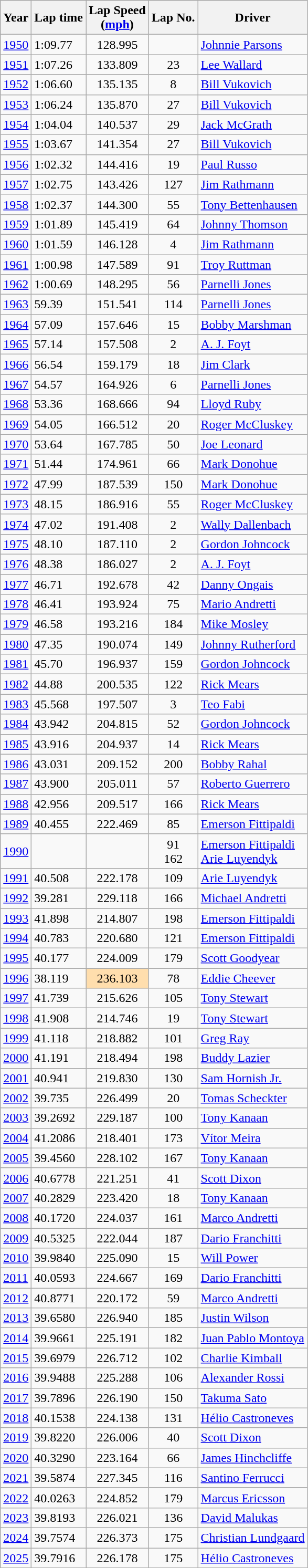<table class="wikitable">
<tr>
<th>Year</th>
<th>Lap time</th>
<th>Lap Speed<br>(<a href='#'>mph</a>)</th>
<th>Lap No.</th>
<th>Driver</th>
</tr>
<tr>
<td><a href='#'>1950</a></td>
<td>1:09.77</td>
<td align="center">128.995</td>
<td align="center"></td>
<td> <a href='#'>Johnnie Parsons</a></td>
</tr>
<tr>
<td><a href='#'>1951</a></td>
<td>1:07.26</td>
<td align="center">133.809</td>
<td align="center">23</td>
<td> <a href='#'>Lee Wallard</a></td>
</tr>
<tr>
<td><a href='#'>1952</a></td>
<td>1:06.60</td>
<td align="center">135.135</td>
<td align="center">8</td>
<td> <a href='#'>Bill Vukovich</a></td>
</tr>
<tr>
<td><a href='#'>1953</a></td>
<td>1:06.24</td>
<td align="center">135.870</td>
<td align="center">27</td>
<td> <a href='#'>Bill Vukovich</a></td>
</tr>
<tr>
<td><a href='#'>1954</a></td>
<td>1:04.04</td>
<td align="center">140.537</td>
<td align="center">29</td>
<td> <a href='#'>Jack McGrath</a></td>
</tr>
<tr>
<td><a href='#'>1955</a></td>
<td>1:03.67</td>
<td align="center">141.354</td>
<td align="center">27</td>
<td> <a href='#'>Bill Vukovich</a></td>
</tr>
<tr>
<td><a href='#'>1956</a></td>
<td>1:02.32</td>
<td align="center">144.416</td>
<td align="center">19</td>
<td> <a href='#'>Paul Russo</a></td>
</tr>
<tr>
<td><a href='#'>1957</a></td>
<td>1:02.75</td>
<td align="center">143.426</td>
<td align="center">127</td>
<td> <a href='#'>Jim Rathmann</a></td>
</tr>
<tr>
<td><a href='#'>1958</a></td>
<td>1:02.37</td>
<td align="center">144.300</td>
<td align="center">55</td>
<td> <a href='#'>Tony Bettenhausen</a></td>
</tr>
<tr>
<td><a href='#'>1959</a></td>
<td>1:01.89</td>
<td align="center">145.419</td>
<td align="center">64</td>
<td> <a href='#'>Johnny Thomson</a></td>
</tr>
<tr>
<td><a href='#'>1960</a></td>
<td>1:01.59</td>
<td align="center">146.128</td>
<td align="center">4</td>
<td> <a href='#'>Jim Rathmann</a></td>
</tr>
<tr>
<td><a href='#'>1961</a></td>
<td>1:00.98</td>
<td align="center">147.589</td>
<td align="center">91</td>
<td> <a href='#'>Troy Ruttman</a></td>
</tr>
<tr>
<td><a href='#'>1962</a></td>
<td>1:00.69</td>
<td align="center">148.295</td>
<td align="center">56</td>
<td> <a href='#'>Parnelli Jones</a></td>
</tr>
<tr>
<td><a href='#'>1963</a></td>
<td>59.39</td>
<td align="center">151.541</td>
<td align="center">114</td>
<td> <a href='#'>Parnelli Jones</a></td>
</tr>
<tr>
<td><a href='#'>1964</a></td>
<td>57.09</td>
<td align="center">157.646</td>
<td align="center">15</td>
<td> <a href='#'>Bobby Marshman</a></td>
</tr>
<tr>
<td><a href='#'>1965</a></td>
<td>57.14</td>
<td align="center">157.508</td>
<td align="center">2</td>
<td> <a href='#'>A. J. Foyt</a></td>
</tr>
<tr>
<td><a href='#'>1966</a></td>
<td>56.54</td>
<td align="center">159.179</td>
<td align="center">18</td>
<td> <a href='#'>Jim Clark</a></td>
</tr>
<tr>
<td><a href='#'>1967</a></td>
<td>54.57</td>
<td align="center">164.926</td>
<td align="center">6</td>
<td> <a href='#'>Parnelli Jones</a></td>
</tr>
<tr>
<td><a href='#'>1968</a></td>
<td>53.36</td>
<td align="center">168.666</td>
<td align="center">94</td>
<td> <a href='#'>Lloyd Ruby</a></td>
</tr>
<tr>
<td><a href='#'>1969</a></td>
<td>54.05</td>
<td align="center">166.512</td>
<td align="center">20</td>
<td> <a href='#'>Roger McCluskey</a></td>
</tr>
<tr>
<td><a href='#'>1970</a></td>
<td>53.64</td>
<td align="center">167.785</td>
<td align="center">50</td>
<td> <a href='#'>Joe Leonard</a></td>
</tr>
<tr>
<td><a href='#'>1971</a></td>
<td>51.44</td>
<td align="center">174.961</td>
<td align="center">66</td>
<td> <a href='#'>Mark Donohue</a></td>
</tr>
<tr>
<td><a href='#'>1972</a></td>
<td>47.99</td>
<td align="center">187.539</td>
<td align="center">150</td>
<td> <a href='#'>Mark Donohue</a></td>
</tr>
<tr>
<td><a href='#'>1973</a></td>
<td>48.15</td>
<td align="center">186.916</td>
<td align="center">55</td>
<td> <a href='#'>Roger McCluskey</a></td>
</tr>
<tr>
<td><a href='#'>1974</a></td>
<td>47.02</td>
<td align="center">191.408</td>
<td align="center">2</td>
<td> <a href='#'>Wally Dallenbach</a></td>
</tr>
<tr>
<td><a href='#'>1975</a></td>
<td>48.10</td>
<td align="center">187.110</td>
<td align="center">2</td>
<td> <a href='#'>Gordon Johncock</a></td>
</tr>
<tr>
<td><a href='#'>1976</a></td>
<td>48.38</td>
<td align="center">186.027</td>
<td align="center">2</td>
<td> <a href='#'>A. J. Foyt</a></td>
</tr>
<tr>
<td><a href='#'>1977</a></td>
<td>46.71</td>
<td align="center">192.678</td>
<td align="center">42</td>
<td> <a href='#'>Danny Ongais</a></td>
</tr>
<tr>
<td><a href='#'>1978</a></td>
<td>46.41</td>
<td align="center">193.924</td>
<td align="center">75</td>
<td> <a href='#'>Mario Andretti</a></td>
</tr>
<tr>
<td><a href='#'>1979</a></td>
<td>46.58</td>
<td align="center">193.216</td>
<td align="center">184</td>
<td> <a href='#'>Mike Mosley</a></td>
</tr>
<tr>
<td><a href='#'>1980</a></td>
<td>47.35</td>
<td align="center">190.074</td>
<td align="center">149</td>
<td> <a href='#'>Johnny Rutherford</a></td>
</tr>
<tr>
<td><a href='#'>1981</a></td>
<td>45.70</td>
<td align="center">196.937</td>
<td align="center">159</td>
<td> <a href='#'>Gordon Johncock</a></td>
</tr>
<tr>
<td><a href='#'>1982</a></td>
<td>44.88</td>
<td align="center">200.535</td>
<td align="center">122</td>
<td> <a href='#'>Rick Mears</a></td>
</tr>
<tr>
<td><a href='#'>1983</a></td>
<td>45.568</td>
<td align="center">197.507</td>
<td align="center">3</td>
<td> <a href='#'>Teo Fabi</a></td>
</tr>
<tr>
<td><a href='#'>1984</a></td>
<td>43.942</td>
<td align="center">204.815</td>
<td align="center">52</td>
<td> <a href='#'>Gordon Johncock</a></td>
</tr>
<tr>
<td><a href='#'>1985</a></td>
<td>43.916</td>
<td align="center">204.937</td>
<td align="center">14</td>
<td> <a href='#'>Rick Mears</a></td>
</tr>
<tr>
<td><a href='#'>1986</a></td>
<td>43.031</td>
<td align="center">209.152</td>
<td align="center">200</td>
<td> <a href='#'>Bobby Rahal</a></td>
</tr>
<tr>
<td><a href='#'>1987</a></td>
<td>43.900</td>
<td align="center">205.011</td>
<td align="center">57</td>
<td> <a href='#'>Roberto Guerrero</a></td>
</tr>
<tr>
<td><a href='#'>1988</a></td>
<td>42.956</td>
<td align="center">209.517</td>
<td align="center">166</td>
<td> <a href='#'>Rick Mears</a></td>
</tr>
<tr>
<td><a href='#'>1989</a></td>
<td>40.455</td>
<td align="center">222.469</td>
<td align="center">85</td>
<td> <a href='#'>Emerson Fittipaldi</a></td>
</tr>
<tr>
<td><a href='#'>1990</a></td>
<td></td>
<td align="center"></td>
<td align="center">91<br>162</td>
<td> <a href='#'>Emerson Fittipaldi</a><br> <a href='#'>Arie Luyendyk</a></td>
</tr>
<tr>
<td><a href='#'>1991</a></td>
<td>40.508</td>
<td align="center">222.178</td>
<td align="center">109</td>
<td> <a href='#'>Arie Luyendyk</a></td>
</tr>
<tr>
<td><a href='#'>1992</a></td>
<td>39.281</td>
<td align="center">229.118</td>
<td align="center">166</td>
<td> <a href='#'>Michael Andretti</a></td>
</tr>
<tr>
<td><a href='#'>1993</a></td>
<td>41.898</td>
<td align="center">214.807</td>
<td align="center">198</td>
<td> <a href='#'>Emerson Fittipaldi</a></td>
</tr>
<tr>
<td><a href='#'>1994</a></td>
<td>40.783</td>
<td align="center">220.680</td>
<td align="center">121</td>
<td> <a href='#'>Emerson Fittipaldi</a></td>
</tr>
<tr>
<td><a href='#'>1995</a></td>
<td>40.177</td>
<td align="center">224.009</td>
<td align="center">179</td>
<td> <a href='#'>Scott Goodyear</a></td>
</tr>
<tr>
<td><a href='#'>1996</a></td>
<td>38.119</td>
<td align="center" style="background:NavajoWhite;">236.103</td>
<td align="center">78</td>
<td> <a href='#'>Eddie Cheever</a></td>
</tr>
<tr>
<td><a href='#'>1997</a></td>
<td>41.739</td>
<td align="center">215.626</td>
<td align="center">105</td>
<td> <a href='#'>Tony Stewart</a></td>
</tr>
<tr>
<td><a href='#'>1998</a></td>
<td>41.908</td>
<td align="center">214.746</td>
<td align="center">19</td>
<td> <a href='#'>Tony Stewart</a></td>
</tr>
<tr>
<td><a href='#'>1999</a></td>
<td>41.118</td>
<td align="center">218.882</td>
<td align="center">101</td>
<td> <a href='#'>Greg Ray</a></td>
</tr>
<tr>
<td><a href='#'>2000</a></td>
<td>41.191</td>
<td align="center">218.494</td>
<td align="center">198</td>
<td> <a href='#'>Buddy Lazier</a></td>
</tr>
<tr>
<td><a href='#'>2001</a></td>
<td>40.941</td>
<td align="center">219.830</td>
<td align="center">130</td>
<td> <a href='#'>Sam Hornish Jr.</a></td>
</tr>
<tr>
<td><a href='#'>2002</a></td>
<td>39.735</td>
<td align="center">226.499</td>
<td align="center">20</td>
<td> <a href='#'>Tomas Scheckter</a></td>
</tr>
<tr>
<td><a href='#'>2003</a></td>
<td>39.2692</td>
<td align="center">229.187</td>
<td align="center">100</td>
<td> <a href='#'>Tony Kanaan</a></td>
</tr>
<tr>
<td><a href='#'>2004</a></td>
<td>41.2086</td>
<td align="center">218.401</td>
<td align="center">173</td>
<td> <a href='#'>Vítor Meira</a></td>
</tr>
<tr>
<td><a href='#'>2005</a></td>
<td>39.4560</td>
<td align="center">228.102</td>
<td align="center">167</td>
<td> <a href='#'>Tony Kanaan</a></td>
</tr>
<tr>
<td><a href='#'>2006</a></td>
<td>40.6778</td>
<td align="center">221.251</td>
<td align="center">41</td>
<td> <a href='#'>Scott Dixon</a></td>
</tr>
<tr>
<td><a href='#'>2007</a></td>
<td>40.2829</td>
<td align="center">223.420</td>
<td align="center">18</td>
<td> <a href='#'>Tony Kanaan</a></td>
</tr>
<tr>
<td><a href='#'>2008</a></td>
<td>40.1720</td>
<td align="center">224.037</td>
<td align="center">161</td>
<td> <a href='#'>Marco Andretti</a></td>
</tr>
<tr>
<td><a href='#'>2009</a></td>
<td>40.5325</td>
<td align="center">222.044</td>
<td align="center">187</td>
<td> <a href='#'>Dario Franchitti</a></td>
</tr>
<tr>
<td><a href='#'>2010</a></td>
<td>39.9840</td>
<td align="center">225.090</td>
<td align="center">15</td>
<td> <a href='#'>Will Power</a></td>
</tr>
<tr>
<td><a href='#'>2011</a></td>
<td>40.0593</td>
<td align="center">224.667</td>
<td align="center">169</td>
<td> <a href='#'>Dario Franchitti</a></td>
</tr>
<tr>
<td><a href='#'>2012</a></td>
<td>40.8771</td>
<td align="center">220.172</td>
<td align="center">59</td>
<td> <a href='#'>Marco Andretti</a></td>
</tr>
<tr>
<td><a href='#'>2013</a></td>
<td>39.6580</td>
<td align="center">226.940</td>
<td align="center">185</td>
<td> <a href='#'>Justin Wilson</a></td>
</tr>
<tr>
<td><a href='#'>2014</a></td>
<td>39.9661</td>
<td align="center">225.191</td>
<td align="center">182</td>
<td> <a href='#'>Juan Pablo Montoya</a></td>
</tr>
<tr>
<td><a href='#'>2015</a></td>
<td>39.6979</td>
<td align="center">226.712</td>
<td align="center">102</td>
<td> <a href='#'>Charlie Kimball</a></td>
</tr>
<tr>
<td><a href='#'>2016</a></td>
<td>39.9488</td>
<td align="center">225.288</td>
<td align="center">106</td>
<td> <a href='#'>Alexander Rossi</a></td>
</tr>
<tr>
<td><a href='#'>2017</a></td>
<td>39.7896</td>
<td align="center">226.190</td>
<td align="center">150</td>
<td> <a href='#'>Takuma Sato</a></td>
</tr>
<tr>
<td><a href='#'>2018</a></td>
<td>40.1538</td>
<td align="center">224.138</td>
<td align="center">131</td>
<td> <a href='#'>Hélio Castroneves</a></td>
</tr>
<tr>
<td><a href='#'>2019</a></td>
<td>39.8220</td>
<td align="center">226.006</td>
<td align="center">40</td>
<td> <a href='#'>Scott Dixon</a></td>
</tr>
<tr>
<td><a href='#'>2020</a></td>
<td>40.3290</td>
<td align="center">223.164</td>
<td align="center">66</td>
<td> <a href='#'>James Hinchcliffe</a></td>
</tr>
<tr>
<td><a href='#'>2021</a></td>
<td>39.5874</td>
<td align="center">227.345</td>
<td align="center">116</td>
<td> <a href='#'>Santino Ferrucci</a></td>
</tr>
<tr>
<td><a href='#'>2022</a></td>
<td>40.0263</td>
<td align="center">224.852</td>
<td align="center">179</td>
<td> <a href='#'>Marcus Ericsson</a></td>
</tr>
<tr>
<td><a href='#'>2023</a></td>
<td>39.8193</td>
<td align="center">226.021</td>
<td align="center">136</td>
<td> <a href='#'>David Malukas</a></td>
</tr>
<tr>
<td><a href='#'>2024</a></td>
<td>39.7574</td>
<td align="center">226.373</td>
<td align="center">175</td>
<td> <a href='#'>Christian Lundgaard</a></td>
</tr>
<tr>
<td><a href='#'>2025</a></td>
<td>39.7916</td>
<td align="center">226.178</td>
<td align="center">175</td>
<td> <a href='#'>Hélio Castroneves</a></td>
</tr>
<tr>
</tr>
</table>
